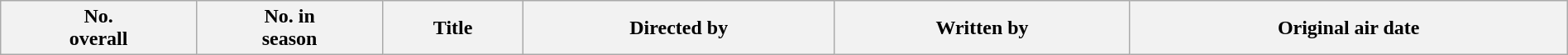<table class="wikitable plainrowheaders" style="width:100%; background:#fff;">
<tr>
<th style="background:#;">No.<br>overall</th>
<th style="background:#;">No. in<br>season</th>
<th style="background:#;">Title</th>
<th style="background:#;">Directed by</th>
<th style="background:#;">Written by</th>
<th style="background:#;">Original air date<br>




































</th>
</tr>
</table>
